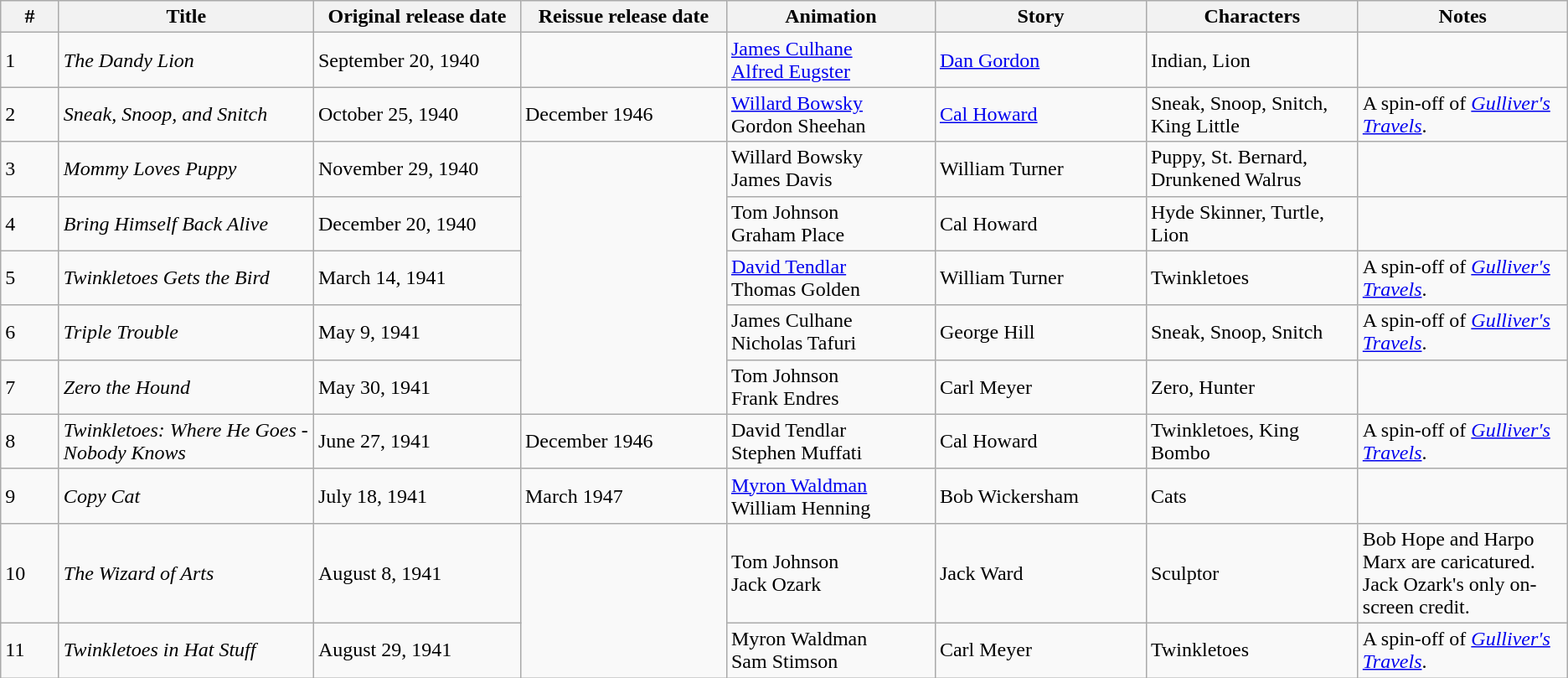<table class="wikitable sortable">
<tr>
<th style="width:3em">#</th>
<th style="width:15em">Title</th>
<th style="width:12em">Original release date</th>
<th style="width:12em">Reissue release date</th>
<th style="width:12em">Animation</th>
<th style="width:12em">Story</th>
<th style="width:12em">Characters</th>
<th style="width:12em">Notes</th>
</tr>
<tr>
<td>1</td>
<td><em>The Dandy Lion</em></td>
<td>September 20, 1940</td>
<td></td>
<td><a href='#'>James Culhane</a><br><a href='#'>Alfred Eugster</a></td>
<td><a href='#'>Dan Gordon</a></td>
<td>Indian, Lion</td>
<td></td>
</tr>
<tr>
<td>2</td>
<td><em>Sneak, Snoop, and Snitch</em></td>
<td>October 25, 1940</td>
<td>December 1946</td>
<td><a href='#'>Willard Bowsky</a><br>Gordon Sheehan</td>
<td><a href='#'>Cal Howard</a></td>
<td>Sneak, Snoop, Snitch, King Little</td>
<td>A spin-off of <em><a href='#'>Gulliver's Travels</a></em>.</td>
</tr>
<tr>
<td>3</td>
<td><em>Mommy Loves Puppy</em></td>
<td>November 29, 1940</td>
<td rowspan="5"></td>
<td>Willard Bowsky<br>James Davis</td>
<td>William Turner</td>
<td>Puppy, St. Bernard, Drunkened Walrus</td>
<td></td>
</tr>
<tr>
<td>4</td>
<td><em>Bring Himself Back Alive</em></td>
<td>December 20, 1940</td>
<td>Tom Johnson<br>Graham Place</td>
<td>Cal Howard</td>
<td>Hyde Skinner, Turtle, Lion</td>
<td></td>
</tr>
<tr>
<td>5</td>
<td><em>Twinkletoes Gets the Bird</em></td>
<td>March 14, 1941</td>
<td><a href='#'>David Tendlar</a><br>Thomas Golden</td>
<td>William Turner</td>
<td>Twinkletoes</td>
<td>A spin-off of <em><a href='#'>Gulliver's Travels</a></em>.</td>
</tr>
<tr>
<td>6</td>
<td><em>Triple Trouble</em></td>
<td>May 9, 1941</td>
<td>James Culhane<br>Nicholas Tafuri</td>
<td>George Hill</td>
<td>Sneak, Snoop, Snitch</td>
<td>A spin-off of <em><a href='#'>Gulliver's Travels</a></em>.</td>
</tr>
<tr>
<td>7</td>
<td><em>Zero the Hound</em></td>
<td>May 30, 1941</td>
<td>Tom Johnson<br>Frank Endres</td>
<td>Carl Meyer</td>
<td>Zero, Hunter</td>
<td></td>
</tr>
<tr>
<td>8</td>
<td><em>Twinkletoes: Where He Goes - Nobody Knows</em></td>
<td>June 27, 1941</td>
<td>December 1946</td>
<td>David Tendlar<br>Stephen Muffati</td>
<td>Cal Howard</td>
<td>Twinkletoes, King Bombo</td>
<td>A spin-off of <em><a href='#'>Gulliver's Travels</a></em>.</td>
</tr>
<tr>
<td>9</td>
<td><em>Copy Cat</em></td>
<td>July 18, 1941</td>
<td>March 1947</td>
<td><a href='#'>Myron Waldman</a><br>William Henning</td>
<td>Bob Wickersham</td>
<td>Cats</td>
<td></td>
</tr>
<tr>
<td>10</td>
<td><em>The Wizard of Arts</em></td>
<td>August 8, 1941</td>
<td rowspan="2"></td>
<td>Tom Johnson<br>Jack Ozark</td>
<td>Jack Ward</td>
<td>Sculptor</td>
<td>Bob Hope and Harpo Marx are caricatured.<br>Jack Ozark's only on-screen credit.</td>
</tr>
<tr>
<td>11</td>
<td><em>Twinkletoes in Hat Stuff</em></td>
<td>August 29, 1941</td>
<td>Myron Waldman<br>Sam Stimson</td>
<td>Carl Meyer</td>
<td>Twinkletoes</td>
<td>A spin-off of <em><a href='#'>Gulliver's Travels</a></em>.</td>
</tr>
</table>
